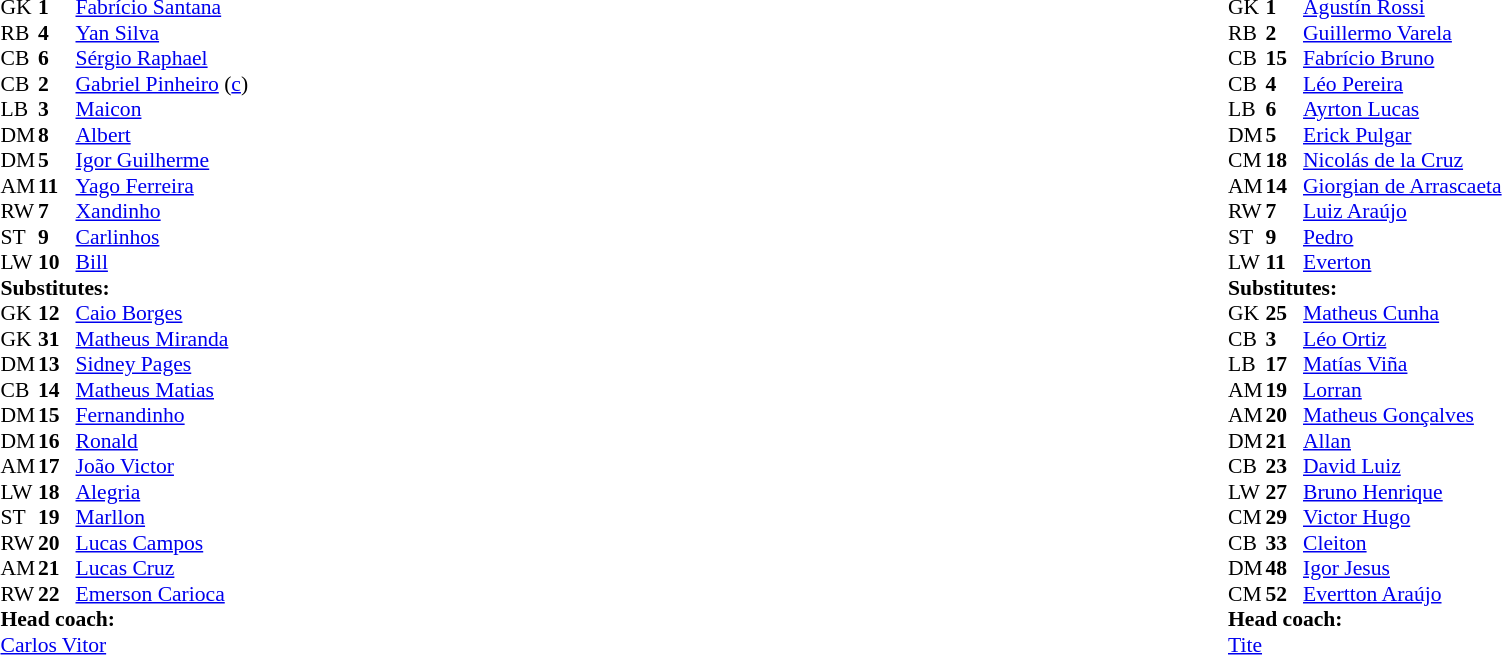<table width="100%">
<tr>
<td style="vertical-align:top; width:40%"><br><table style="font-size: 90%" cellspacing="0" cellpadding="0">
<tr>
<th width=25></th>
<th width=25></th>
</tr>
<tr>
<td>GK</td>
<td><strong>1</strong></td>
<td> <a href='#'>Fabrício Santana</a></td>
</tr>
<tr>
<td>RB</td>
<td><strong>4</strong></td>
<td> <a href='#'>Yan Silva</a></td>
<td></td>
<td></td>
</tr>
<tr>
<td>CB</td>
<td><strong>6</strong></td>
<td> <a href='#'>Sérgio Raphael</a></td>
<td></td>
<td></td>
</tr>
<tr>
<td>CB</td>
<td><strong>2</strong></td>
<td> <a href='#'>Gabriel Pinheiro</a> (<a href='#'>c</a>)</td>
</tr>
<tr>
<td>LB</td>
<td><strong>3</strong></td>
<td> <a href='#'>Maicon</a></td>
<td></td>
<td></td>
</tr>
<tr>
<td>DM</td>
<td><strong>8</strong></td>
<td> <a href='#'>Albert</a></td>
<td></td>
</tr>
<tr>
<td>DM</td>
<td><strong>5</strong></td>
<td> <a href='#'>Igor Guilherme</a></td>
<td></td>
<td></td>
</tr>
<tr>
<td>AM</td>
<td><strong>11</strong></td>
<td> <a href='#'>Yago Ferreira</a></td>
</tr>
<tr>
<td>RW</td>
<td><strong>7</strong></td>
<td> <a href='#'>Xandinho</a></td>
<td></td>
<td></td>
</tr>
<tr>
<td>ST</td>
<td><strong>9</strong></td>
<td> <a href='#'>Carlinhos</a></td>
</tr>
<tr>
<td>LW</td>
<td><strong>10</strong></td>
<td> <a href='#'>Bill</a></td>
</tr>
<tr>
<td colspan=3><strong>Substitutes:</strong></td>
</tr>
<tr>
<td>GK</td>
<td><strong>12</strong></td>
<td> <a href='#'>Caio Borges</a></td>
</tr>
<tr>
<td>GK</td>
<td><strong>31</strong></td>
<td> <a href='#'>Matheus Miranda</a></td>
</tr>
<tr>
<td>DM</td>
<td><strong>13</strong></td>
<td> <a href='#'>Sidney Pages</a></td>
<td></td>
<td></td>
</tr>
<tr>
<td>CB</td>
<td><strong>14</strong></td>
<td> <a href='#'>Matheus Matias</a></td>
<td></td>
<td></td>
</tr>
<tr>
<td>DM</td>
<td><strong>15</strong></td>
<td> <a href='#'>Fernandinho</a></td>
<td></td>
<td></td>
</tr>
<tr>
<td>DM</td>
<td><strong>16</strong></td>
<td> <a href='#'>Ronald</a></td>
<td></td>
<td></td>
</tr>
<tr>
<td>AM</td>
<td><strong>17</strong></td>
<td> <a href='#'>João Victor</a></td>
</tr>
<tr>
<td>LW</td>
<td><strong>18</strong></td>
<td> <a href='#'>Alegria</a></td>
<td></td>
<td></td>
</tr>
<tr>
<td>ST</td>
<td><strong>19</strong></td>
<td> <a href='#'>Marllon</a></td>
</tr>
<tr>
<td>RW</td>
<td><strong>20</strong></td>
<td> <a href='#'>Lucas Campos</a></td>
</tr>
<tr>
<td>AM</td>
<td><strong>21</strong></td>
<td> <a href='#'>Lucas Cruz</a></td>
</tr>
<tr>
<td>RW</td>
<td><strong>22</strong></td>
<td> <a href='#'>Emerson Carioca</a></td>
</tr>
<tr>
<td></td>
</tr>
<tr>
<td colspan=3><strong>Head coach:</strong></td>
</tr>
<tr>
<td colspan="4"> <a href='#'>Carlos Vitor</a></td>
</tr>
</table>
</td>
<td style="vertical-align:top; width:50%"><br><table cellspacing="0" cellpadding="0" style="font-size:90%; margin:auto">
<tr>
<th width=25></th>
<th width=25></th>
</tr>
<tr>
<td>GK</td>
<td><strong>1</strong></td>
<td> <a href='#'>Agustín Rossi</a></td>
</tr>
<tr>
<td>RB</td>
<td><strong>2</strong></td>
<td> <a href='#'>Guillermo Varela</a></td>
<td></td>
</tr>
<tr>
<td>CB</td>
<td><strong>15</strong></td>
<td> <a href='#'>Fabrício Bruno</a></td>
</tr>
<tr>
<td>CB</td>
<td><strong>4</strong></td>
<td> <a href='#'>Léo Pereira</a></td>
</tr>
<tr>
<td>LB</td>
<td><strong>6</strong></td>
<td> <a href='#'>Ayrton Lucas</a></td>
</tr>
<tr>
<td>DM</td>
<td><strong>5</strong></td>
<td> <a href='#'>Erick Pulgar</a></td>
<td></td>
<td></td>
</tr>
<tr>
<td>CM</td>
<td><strong>18</strong></td>
<td> <a href='#'>Nicolás de la Cruz</a></td>
<td></td>
<td></td>
</tr>
<tr>
<td>AM</td>
<td><strong>14</strong></td>
<td> <a href='#'>Giorgian de Arrascaeta</a></td>
<td></td>
<td></td>
</tr>
<tr>
<td>RW</td>
<td><strong>7</strong></td>
<td> <a href='#'>Luiz Araújo</a></td>
<td></td>
<td></td>
</tr>
<tr>
<td>ST</td>
<td><strong>9</strong></td>
<td> <a href='#'>Pedro</a></td>
</tr>
<tr>
<td>LW</td>
<td><strong>11</strong></td>
<td> <a href='#'>Everton</a></td>
<td></td>
<td></td>
</tr>
<tr>
<td colspan=3><strong>Substitutes:</strong></td>
</tr>
<tr>
<td>GK</td>
<td><strong>25</strong></td>
<td> <a href='#'>Matheus Cunha</a></td>
</tr>
<tr>
<td>CB</td>
<td><strong>3</strong></td>
<td> <a href='#'>Léo Ortiz</a></td>
</tr>
<tr>
<td>LB</td>
<td><strong>17</strong></td>
<td> <a href='#'>Matías Viña</a></td>
</tr>
<tr>
<td>AM</td>
<td><strong>19</strong></td>
<td> <a href='#'>Lorran</a></td>
</tr>
<tr>
<td>AM</td>
<td><strong>20</strong></td>
<td> <a href='#'>Matheus Gonçalves</a></td>
<td></td>
<td></td>
</tr>
<tr>
<td>DM</td>
<td><strong>21</strong></td>
<td> <a href='#'>Allan</a></td>
<td></td>
<td></td>
</tr>
<tr>
<td>CB</td>
<td><strong>23</strong></td>
<td> <a href='#'>David Luiz</a></td>
</tr>
<tr>
<td>LW</td>
<td><strong>27</strong></td>
<td> <a href='#'>Bruno Henrique</a></td>
<td></td>
<td></td>
</tr>
<tr>
<td>CM</td>
<td><strong>29</strong></td>
<td> <a href='#'>Victor Hugo</a></td>
<td></td>
<td></td>
</tr>
<tr>
<td>CB</td>
<td><strong>33</strong></td>
<td> <a href='#'>Cleiton</a></td>
</tr>
<tr>
<td>DM</td>
<td><strong>48</strong></td>
<td> <a href='#'>Igor Jesus</a></td>
<td></td>
<td></td>
</tr>
<tr>
<td>CM</td>
<td><strong>52</strong></td>
<td> <a href='#'>Evertton Araújo</a></td>
</tr>
<tr>
<td colspan=3><strong>Head coach:</strong></td>
</tr>
<tr>
<td colspan="4"> <a href='#'>Tite</a></td>
</tr>
</table>
</td>
</tr>
</table>
